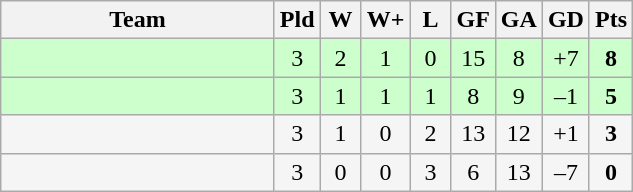<table class="wikitable" style="text-align: center;">
<tr>
<th width="175">Team</th>
<th width="20">Pld</th>
<th width="20">W</th>
<th width="20">W+</th>
<th width="20">L</th>
<th width="20">GF</th>
<th width="20">GA</th>
<th width="20">GD</th>
<th width="20">Pts</th>
</tr>
<tr align=center style="background:#ccffcc;">
<td style="text-align:left;"></td>
<td>3</td>
<td>2</td>
<td>1</td>
<td>0</td>
<td>15</td>
<td>8</td>
<td>+7</td>
<td><strong>8</strong></td>
</tr>
<tr align=center style="background:#ccffcc;">
<td style="text-align:left;"></td>
<td>3</td>
<td>1</td>
<td>1</td>
<td>1</td>
<td>8</td>
<td>9</td>
<td>–1</td>
<td><strong>5</strong></td>
</tr>
<tr align=center style="background:#f5f5f5;">
<td style="text-align:left;"></td>
<td>3</td>
<td>1</td>
<td>0</td>
<td>2</td>
<td>13</td>
<td>12</td>
<td>+1</td>
<td><strong>3</strong></td>
</tr>
<tr align=center style="background:#f5f5f5;">
<td style="text-align:left;"></td>
<td>3</td>
<td>0</td>
<td>0</td>
<td>3</td>
<td>6</td>
<td>13</td>
<td>–7</td>
<td><strong>0</strong></td>
</tr>
</table>
